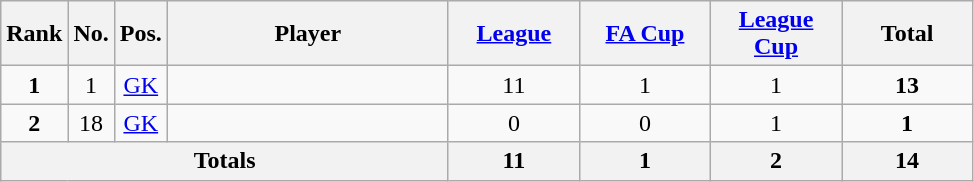<table class="wikitable sortable alternance" style="text-align:center">
<tr>
<th style="width:10px">Rank</th>
<th style="width:10px">No.</th>
<th style="width:10px">Pos.</th>
<th style="width:180px">Player</th>
<th style="width:80px"><a href='#'>League</a></th>
<th style="width:80px"><a href='#'>FA Cup</a></th>
<th style="width:80px"><a href='#'>League Cup</a></th>
<th style="width:80px">Total</th>
</tr>
<tr>
<td><strong>1</strong></td>
<td>1</td>
<td><a href='#'>GK</a></td>
<td align="left"></td>
<td>11</td>
<td>1</td>
<td>1</td>
<td><strong>13</strong></td>
</tr>
<tr>
<td><strong>2</strong></td>
<td>18</td>
<td><a href='#'>GK</a></td>
<td align="left"></td>
<td>0</td>
<td>0</td>
<td>1</td>
<td><strong>1</strong></td>
</tr>
<tr>
<th colspan=4><strong>Totals</strong></th>
<th>11</th>
<th>1</th>
<th>2</th>
<th><strong>14</strong></th>
</tr>
</table>
